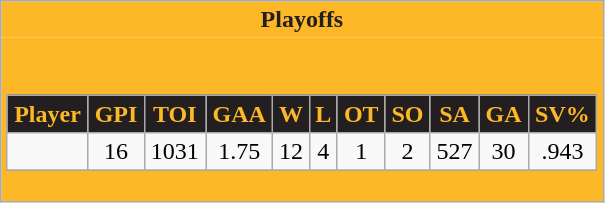<table class="wikitable" style="border: 1px solid #aaa;">
<tr>
<th style="background:#FDB827; color:#231F20; border: 0;">Playoffs</th>
</tr>
<tr>
<td style="background: #FDB827; border: 0;" colspan="4"><br><table class="wikitable sortable" style="width: 100%; text-align: center;">
<tr>
<th style="background:#231F20; color:#FDB827;">Player</th>
<th style="background:#231F20; color:#FDB827;">GPI</th>
<th style="background:#231F20; color:#FDB827;">TOI</th>
<th style="background:#231F20; color:#FDB827;">GAA</th>
<th style="background:#231F20; color:#FDB827;">W</th>
<th style="background:#231F20; color:#FDB827;">L</th>
<th style="background:#231F20; color:#FDB827;">OT</th>
<th style="background:#231F20; color:#FDB827;">SO</th>
<th style="background:#231F20; color:#FDB827;">SA</th>
<th style="background:#231F20; color:#FDB827;">GA</th>
<th style="background:#231F20; color:#FDB827;">SV%</th>
</tr>
<tr align=center>
<td></td>
<td>16</td>
<td>1031</td>
<td>1.75</td>
<td>12</td>
<td>4</td>
<td>1</td>
<td>2</td>
<td>527</td>
<td>30</td>
<td>.943</td>
</tr>
<tr class="unsortable">
</tr>
</table>
</td>
</tr>
</table>
